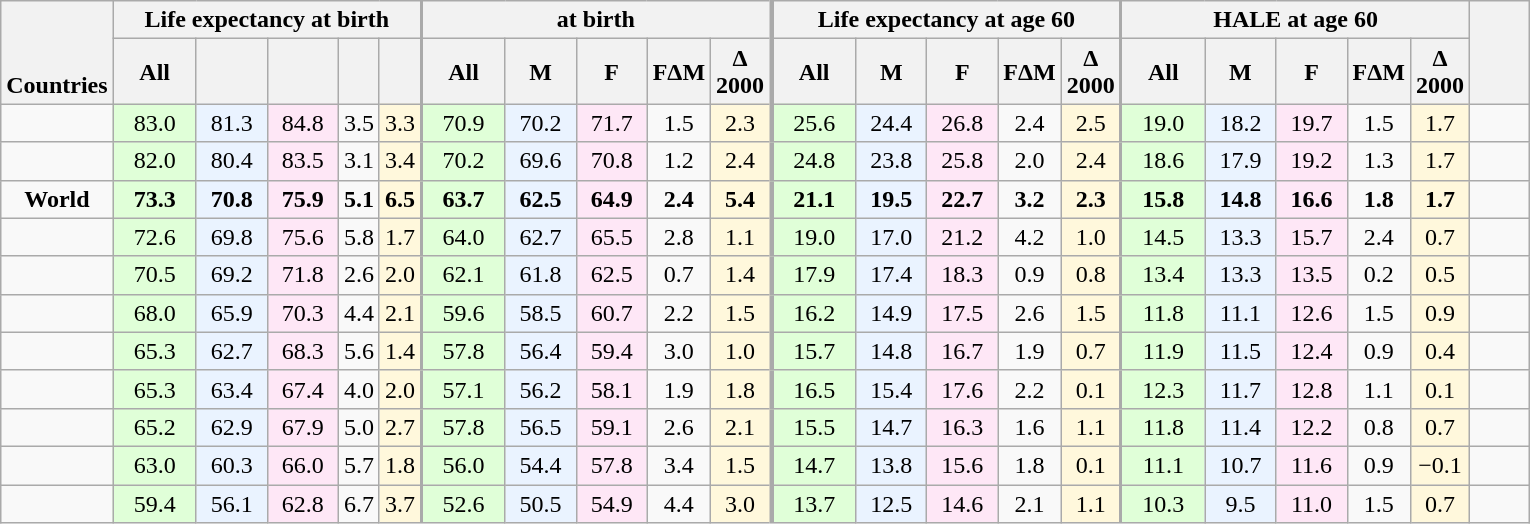<table class="wikitable sortable static-row-numbers sort-under" style="text-align:right;">
<tr class="static-row-header" style="text-align:center;vertical-align:bottom;">
<th rowspan=2>Countries</th>
<th colspan=5>Life expectancy at birth</th>
<th colspan=5 style="border-left-width:2px;"> at birth</th>
<th colspan=5 style="border-left-width:3px;">Life expectancy at age 60</th>
<th colspan=5 style="border-left-width:2px;">HALE at age 60</th>
<th rowspan=2 style="width:2em;"></th>
</tr>
<tr>
<th style="width:3em;">All</th>
<th style="width:2.5em;"></th>
<th style="width:2.5em;"></th>
<th></th>
<th></th>
<th style="width:3em; border-left-width:2px;">All</th>
<th style="width:2.5em;">M</th>
<th style="width:2.5em;">F</th>
<th>FΔM</th>
<th>Δ<br>2000</th>
<th style="width:3em; border-left-width:3px;">All</th>
<th style="width:2.5em;">M</th>
<th style="width:2.5em;">F</th>
<th>FΔM</th>
<th>Δ<br>2000</th>
<th style="width:3em; border-left-width:2px;">All</th>
<th style="width:2.5em;">M</th>
<th style="width:2.5em;">F</th>
<th>FΔM</th>
<th>Δ<br>2000</th>
</tr>
<tr>
<td align=left></td>
<td style="text-align:center; background:#e0ffd8;">83.0</td>
<td style="text-align:center; background:#eaf3ff;">81.3</td>
<td style="text-align:center; background:#fee7f6;">84.8</td>
<td style="text-align:center;">3.5</td>
<td style="text-align:center; background:#fff8dc;">3.3</td>
<td style="text-align:center; background:#e0ffd8; border-left-width:2px;">70.9</td>
<td style="text-align:center; background:#eaf3ff;">70.2</td>
<td style="text-align:center; background:#fee7f6;">71.7</td>
<td style="text-align:center;">1.5</td>
<td style="text-align:center; background:#fff8dc;">2.3</td>
<td style="text-align:center; background:#e0ffd8; border-left-width:3px;">25.6</td>
<td style="text-align:center; background:#eaf3ff;">24.4</td>
<td style="text-align:center; background:#fee7f6;">26.8</td>
<td style="text-align:center;">2.4</td>
<td style="text-align:center; background:#fff8dc;">2.5</td>
<td style="text-align:center; background:#e0ffd8; border-left-width:2px;">19.0</td>
<td style="text-align:center; background:#eaf3ff;">18.2</td>
<td style="text-align:center; background:#fee7f6;">19.7</td>
<td style="text-align:center;">1.5</td>
<td style="text-align:center; background:#fff8dc;">1.7</td>
<td align=center></td>
</tr>
<tr>
<td align=left></td>
<td style="text-align:center; background:#e0ffd8;">82.0</td>
<td style="text-align:center; background:#eaf3ff;">80.4</td>
<td style="text-align:center; background:#fee7f6;">83.5</td>
<td style="text-align:center;">3.1</td>
<td style="text-align:center; background:#fff8dc;">3.4</td>
<td style="text-align:center; background:#e0ffd8; border-left-width:2px;">70.2</td>
<td style="text-align:center; background:#eaf3ff;">69.6</td>
<td style="text-align:center; background:#fee7f6;">70.8</td>
<td style="text-align:center;">1.2</td>
<td style="text-align:center; background:#fff8dc;">2.4</td>
<td style="text-align:center; background:#e0ffd8; border-left-width:3px;">24.8</td>
<td style="text-align:center; background:#eaf3ff;">23.8</td>
<td style="text-align:center; background:#fee7f6;">25.8</td>
<td style="text-align:center;">2.0</td>
<td style="text-align:center; background:#fff8dc;">2.4</td>
<td style="text-align:center; background:#e0ffd8; border-left-width:2px;">18.6</td>
<td style="text-align:center; background:#eaf3ff;">17.9</td>
<td style="text-align:center; background:#fee7f6;">19.2</td>
<td style="text-align:center;">1.3</td>
<td style="text-align:center; background:#fff8dc;">1.7</td>
<td align=center></td>
</tr>
<tr class=static-row-header>
<td align=center><strong>World</strong></td>
<td style="text-align:center; background:#e0ffd8;"><strong>73.3</strong></td>
<td style="text-align:center; background:#eaf3ff;"><strong>70.8</strong></td>
<td style="text-align:center; background:#fee7f6;"><strong>75.9</strong></td>
<td style="text-align:center;"><strong>5.1</strong></td>
<td style="text-align:center; background:#fff8dc;"><strong>6.5</strong></td>
<td style="text-align:center; background:#e0ffd8; border-left-width:2px;"><strong>63.7</strong></td>
<td style="text-align:center; background:#eaf3ff;"><strong>62.5</strong></td>
<td style="text-align:center; background:#fee7f6;"><strong>64.9</strong></td>
<td style="text-align:center;"><strong>2.4</strong></td>
<td style="text-align:center; background:#fff8dc;"><strong>5.4</strong></td>
<td style="text-align:center; background:#e0ffd8; border-left-width:3px;"><strong>21.1</strong></td>
<td style="text-align:center; background:#eaf3ff;"><strong>19.5</strong></td>
<td style="text-align:center; background:#fee7f6;"><strong>22.7</strong></td>
<td style="text-align:center;"><strong>3.2</strong></td>
<td style="text-align:center; background:#fff8dc;"><strong>2.3</strong></td>
<td style="text-align:center; background:#e0ffd8; border-left-width:2px;"><strong>15.8</strong></td>
<td style="text-align:center; background:#eaf3ff;"><strong>14.8</strong></td>
<td style="text-align:center; background:#fee7f6;"><strong>16.6</strong></td>
<td style="text-align:center;"><strong>1.8</strong></td>
<td style="text-align:center; background:#fff8dc;"><strong>1.7</strong></td>
<td></td>
</tr>
<tr>
<td align=left></td>
<td style="text-align:center; background:#e0ffd8;">72.6</td>
<td style="text-align:center; background:#eaf3ff;">69.8</td>
<td style="text-align:center; background:#fee7f6;">75.6</td>
<td style="text-align:center;">5.8</td>
<td style="text-align:center; background:#fff8dc;">1.7</td>
<td style="text-align:center; background:#e0ffd8; border-left-width:2px;">64.0</td>
<td style="text-align:center; background:#eaf3ff;">62.7</td>
<td style="text-align:center; background:#fee7f6;">65.5</td>
<td style="text-align:center;">2.8</td>
<td style="text-align:center; background:#fff8dc;">1.1</td>
<td style="text-align:center; background:#e0ffd8; border-left-width:3px;">19.0</td>
<td style="text-align:center; background:#eaf3ff;">17.0</td>
<td style="text-align:center; background:#fee7f6;">21.2</td>
<td style="text-align:center;">4.2</td>
<td style="text-align:center; background:#fff8dc;">1.0</td>
<td style="text-align:center; background:#e0ffd8; border-left-width:2px;">14.5</td>
<td style="text-align:center; background:#eaf3ff;">13.3</td>
<td style="text-align:center; background:#fee7f6;">15.7</td>
<td style="text-align:center;">2.4</td>
<td style="text-align:center; background:#fff8dc;">0.7</td>
<td align=center></td>
</tr>
<tr>
<td align=left></td>
<td style="text-align:center; background:#e0ffd8;">70.5</td>
<td style="text-align:center; background:#eaf3ff;">69.2</td>
<td style="text-align:center; background:#fee7f6;">71.8</td>
<td style="text-align:center;">2.6</td>
<td style="text-align:center; background:#fff8dc;">2.0</td>
<td style="text-align:center; background:#e0ffd8; border-left-width:2px;">62.1</td>
<td style="text-align:center; background:#eaf3ff;">61.8</td>
<td style="text-align:center; background:#fee7f6;">62.5</td>
<td style="text-align:center;">0.7</td>
<td style="text-align:center; background:#fff8dc;">1.4</td>
<td style="text-align:center; background:#e0ffd8; border-left-width:3px;">17.9</td>
<td style="text-align:center; background:#eaf3ff;">17.4</td>
<td style="text-align:center; background:#fee7f6;">18.3</td>
<td style="text-align:center;">0.9</td>
<td style="text-align:center; background:#fff8dc;">0.8</td>
<td style="text-align:center; background:#e0ffd8; border-left-width:2px;">13.4</td>
<td style="text-align:center; background:#eaf3ff;">13.3</td>
<td style="text-align:center; background:#fee7f6;">13.5</td>
<td style="text-align:center;">0.2</td>
<td style="text-align:center; background:#fff8dc;">0.5</td>
<td align=center></td>
</tr>
<tr>
<td align=left></td>
<td style="text-align:center; background:#e0ffd8;">68.0</td>
<td style="text-align:center; background:#eaf3ff;">65.9</td>
<td style="text-align:center; background:#fee7f6;">70.3</td>
<td style="text-align:center;">4.4</td>
<td style="text-align:center; background:#fff8dc;">2.1</td>
<td style="text-align:center; background:#e0ffd8; border-left-width:2px;">59.6</td>
<td style="text-align:center; background:#eaf3ff;">58.5</td>
<td style="text-align:center; background:#fee7f6;">60.7</td>
<td style="text-align:center;">2.2</td>
<td style="text-align:center; background:#fff8dc;">1.5</td>
<td style="text-align:center; background:#e0ffd8; border-left-width:3px;">16.2</td>
<td style="text-align:center; background:#eaf3ff;">14.9</td>
<td style="text-align:center; background:#fee7f6;">17.5</td>
<td style="text-align:center;">2.6</td>
<td style="text-align:center; background:#fff8dc;">1.5</td>
<td style="text-align:center; background:#e0ffd8; border-left-width:2px;">11.8</td>
<td style="text-align:center; background:#eaf3ff;">11.1</td>
<td style="text-align:center; background:#fee7f6;">12.6</td>
<td style="text-align:center;">1.5</td>
<td style="text-align:center; background:#fff8dc;">0.9</td>
<td align=center></td>
</tr>
<tr>
<td align=left></td>
<td style="text-align:center; background:#e0ffd8;">65.3</td>
<td style="text-align:center; background:#eaf3ff;">62.7</td>
<td style="text-align:center; background:#fee7f6;">68.3</td>
<td style="text-align:center;">5.6</td>
<td style="text-align:center; background:#fff8dc;">1.4</td>
<td style="text-align:center; background:#e0ffd8; border-left-width:2px;">57.8</td>
<td style="text-align:center; background:#eaf3ff;">56.4</td>
<td style="text-align:center; background:#fee7f6;">59.4</td>
<td style="text-align:center;">3.0</td>
<td style="text-align:center; background:#fff8dc;">1.0</td>
<td style="text-align:center; background:#e0ffd8; border-left-width:3px;">15.7</td>
<td style="text-align:center; background:#eaf3ff;">14.8</td>
<td style="text-align:center; background:#fee7f6;">16.7</td>
<td style="text-align:center;">1.9</td>
<td style="text-align:center; background:#fff8dc;">0.7</td>
<td style="text-align:center; background:#e0ffd8; border-left-width:2px;">11.9</td>
<td style="text-align:center; background:#eaf3ff;">11.5</td>
<td style="text-align:center; background:#fee7f6;">12.4</td>
<td style="text-align:center;">0.9</td>
<td style="text-align:center; background:#fff8dc;">0.4</td>
<td align=center></td>
</tr>
<tr>
<td align=left></td>
<td style="text-align:center; background:#e0ffd8;">65.3</td>
<td style="text-align:center; background:#eaf3ff;">63.4</td>
<td style="text-align:center; background:#fee7f6;">67.4</td>
<td style="text-align:center;">4.0</td>
<td style="text-align:center; background:#fff8dc;">2.0</td>
<td style="text-align:center; background:#e0ffd8; border-left-width:2px;">57.1</td>
<td style="text-align:center; background:#eaf3ff;">56.2</td>
<td style="text-align:center; background:#fee7f6;">58.1</td>
<td style="text-align:center;">1.9</td>
<td style="text-align:center; background:#fff8dc;">1.8</td>
<td style="text-align:center; background:#e0ffd8; border-left-width:3px;">16.5</td>
<td style="text-align:center; background:#eaf3ff;">15.4</td>
<td style="text-align:center; background:#fee7f6;">17.6</td>
<td style="text-align:center;">2.2</td>
<td style="text-align:center; background:#fff8dc;">0.1</td>
<td style="text-align:center; background:#e0ffd8; border-left-width:2px;">12.3</td>
<td style="text-align:center; background:#eaf3ff;">11.7</td>
<td style="text-align:center; background:#fee7f6;">12.8</td>
<td style="text-align:center;">1.1</td>
<td style="text-align:center; background:#fff8dc;">0.1</td>
<td align=center></td>
</tr>
<tr>
<td align=left></td>
<td style="text-align:center; background:#e0ffd8;">65.2</td>
<td style="text-align:center; background:#eaf3ff;">62.9</td>
<td style="text-align:center; background:#fee7f6;">67.9</td>
<td style="text-align:center;">5.0</td>
<td style="text-align:center; background:#fff8dc;">2.7</td>
<td style="text-align:center; background:#e0ffd8; border-left-width:2px;">57.8</td>
<td style="text-align:center; background:#eaf3ff;">56.5</td>
<td style="text-align:center; background:#fee7f6;">59.1</td>
<td style="text-align:center;">2.6</td>
<td style="text-align:center; background:#fff8dc;">2.1</td>
<td style="text-align:center; background:#e0ffd8; border-left-width:3px;">15.5</td>
<td style="text-align:center; background:#eaf3ff;">14.7</td>
<td style="text-align:center; background:#fee7f6;">16.3</td>
<td style="text-align:center;">1.6</td>
<td style="text-align:center; background:#fff8dc;">1.1</td>
<td style="text-align:center; background:#e0ffd8; border-left-width:2px;">11.8</td>
<td style="text-align:center; background:#eaf3ff;">11.4</td>
<td style="text-align:center; background:#fee7f6;">12.2</td>
<td style="text-align:center;">0.8</td>
<td style="text-align:center; background:#fff8dc;">0.7</td>
<td align=center></td>
</tr>
<tr>
<td align=left></td>
<td style="text-align:center; background:#e0ffd8;">63.0</td>
<td style="text-align:center; background:#eaf3ff;">60.3</td>
<td style="text-align:center; background:#fee7f6;">66.0</td>
<td style="text-align:center;">5.7</td>
<td style="text-align:center; background:#fff8dc;">1.8</td>
<td style="text-align:center; background:#e0ffd8; border-left-width:2px;">56.0</td>
<td style="text-align:center; background:#eaf3ff;">54.4</td>
<td style="text-align:center; background:#fee7f6;">57.8</td>
<td style="text-align:center;">3.4</td>
<td style="text-align:center; background:#fff8dc;">1.5</td>
<td style="text-align:center; background:#e0ffd8; border-left-width:3px;">14.7</td>
<td style="text-align:center; background:#eaf3ff;">13.8</td>
<td style="text-align:center; background:#fee7f6;">15.6</td>
<td style="text-align:center;">1.8</td>
<td style="text-align:center; background:#fff8dc;">0.1</td>
<td style="text-align:center; background:#e0ffd8; border-left-width:2px;">11.1</td>
<td style="text-align:center; background:#eaf3ff;">10.7</td>
<td style="text-align:center; background:#fee7f6;">11.6</td>
<td style="text-align:center;">0.9</td>
<td style="text-align:center; background:#fff8dc;">−0.1</td>
<td align=center></td>
</tr>
<tr>
<td align=left></td>
<td style="text-align:center; background:#e0ffd8;">59.4</td>
<td style="text-align:center; background:#eaf3ff;">56.1</td>
<td style="text-align:center; background:#fee7f6;">62.8</td>
<td style="text-align:center;">6.7</td>
<td style="text-align:center; background:#fff8dc;">3.7</td>
<td style="text-align:center; background:#e0ffd8; border-left-width:2px;">52.6</td>
<td style="text-align:center; background:#eaf3ff;">50.5</td>
<td style="text-align:center; background:#fee7f6;">54.9</td>
<td style="text-align:center;">4.4</td>
<td style="text-align:center; background:#fff8dc;">3.0</td>
<td style="text-align:center; background:#e0ffd8; border-left-width:3px;">13.7</td>
<td style="text-align:center; background:#eaf3ff;">12.5</td>
<td style="text-align:center; background:#fee7f6;">14.6</td>
<td style="text-align:center;">2.1</td>
<td style="text-align:center; background:#fff8dc;">1.1</td>
<td style="text-align:center; background:#e0ffd8; border-left-width:2px;">10.3</td>
<td style="text-align:center; background:#eaf3ff;">9.5</td>
<td style="text-align:center; background:#fee7f6;">11.0</td>
<td style="text-align:center;">1.5</td>
<td style="text-align:center; background:#fff8dc;">0.7</td>
<td align=center></td>
</tr>
</table>
